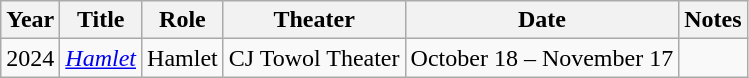<table class="wikitable sortable">
<tr>
<th scope="col">Year</th>
<th scope="col">Title</th>
<th scope="col">Role</th>
<th>Theater</th>
<th>Date</th>
<th scope="col" class="unsortable">Notes</th>
</tr>
<tr>
<td>2024</td>
<td><em><a href='#'>Hamlet</a></em></td>
<td>Hamlet</td>
<td>CJ Towol Theater</td>
<td>October 18 – November 17</td>
<td></td>
</tr>
</table>
